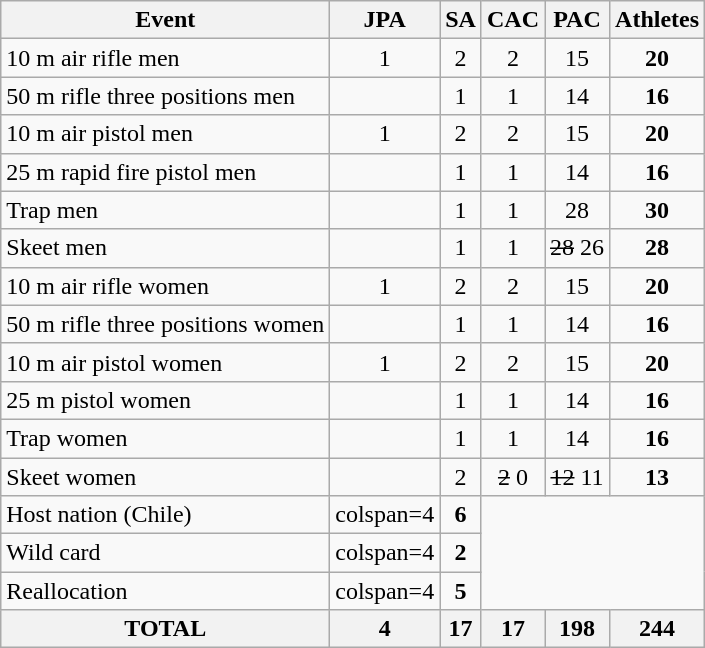<table class="wikitable">
<tr>
<th>Event</th>
<th>JPA</th>
<th>SA</th>
<th>CAC</th>
<th>PAC</th>
<th>Athletes</th>
</tr>
<tr align="center">
<td align=left>10 m air rifle men</td>
<td>1</td>
<td>2</td>
<td>2</td>
<td>15</td>
<td><strong>20</strong></td>
</tr>
<tr align="center">
<td align=left>50 m rifle three positions  men</td>
<td></td>
<td>1</td>
<td>1</td>
<td>14</td>
<td><strong>16</strong></td>
</tr>
<tr align="center">
<td align=left>10 m air pistol men</td>
<td>1</td>
<td>2</td>
<td>2</td>
<td>15</td>
<td><strong>20</strong></td>
</tr>
<tr align="center">
<td align=left>25 m rapid fire pistol men</td>
<td></td>
<td>1</td>
<td>1</td>
<td>14</td>
<td><strong>16</strong></td>
</tr>
<tr align="center">
<td align=left>Trap men</td>
<td></td>
<td>1</td>
<td>1</td>
<td>28</td>
<td><strong>30</strong></td>
</tr>
<tr align="center">
<td align=left>Skeet men</td>
<td></td>
<td>1</td>
<td>1</td>
<td><s>28</s> 26</td>
<td><strong>28</strong></td>
</tr>
<tr align="center">
<td align=left>10 m air rifle women</td>
<td>1</td>
<td>2</td>
<td>2</td>
<td>15</td>
<td><strong>20</strong></td>
</tr>
<tr align="center">
<td align=left>50 m rifle three positions women</td>
<td></td>
<td>1</td>
<td>1</td>
<td>14</td>
<td><strong>16</strong></td>
</tr>
<tr align="center">
<td align=left>10 m air pistol women</td>
<td>1</td>
<td>2</td>
<td>2</td>
<td>15</td>
<td><strong>20</strong></td>
</tr>
<tr align="center">
<td align=left>25 m pistol women</td>
<td></td>
<td>1</td>
<td>1</td>
<td>14</td>
<td><strong>16</strong></td>
</tr>
<tr align="center">
<td align=left>Trap women</td>
<td></td>
<td>1</td>
<td>1</td>
<td>14</td>
<td><strong>16</strong></td>
</tr>
<tr align="center">
<td align=left>Skeet women</td>
<td></td>
<td>2</td>
<td><s>2</s> 0</td>
<td><s>12</s> 11</td>
<td><strong>13</strong></td>
</tr>
<tr align="center">
<td align=left>Host nation (Chile)</td>
<td>colspan=4 </td>
<td><strong>6</strong></td>
</tr>
<tr align="center">
<td align=left>Wild card</td>
<td>colspan=4 </td>
<td><strong>2</strong></td>
</tr>
<tr align="center">
<td align=left>Reallocation</td>
<td>colspan=4 </td>
<td><strong>5</strong></td>
</tr>
<tr>
<th>TOTAL</th>
<th>4</th>
<th>17</th>
<th>17</th>
<th>198</th>
<th>244</th>
</tr>
</table>
